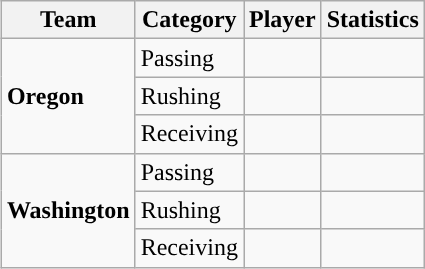<table class="wikitable" style="float: right;">
<tr>
<th>Team</th>
<th>Category</th>
<th>Player</th>
<th>Statistics</th>
</tr>
<tr>
<td rowspan=3><strong>Oregon</strong></td>
<td>Passing</td>
<td></td>
<td></td>
</tr>
<tr>
<td>Rushing</td>
<td></td>
<td></td>
</tr>
<tr>
<td>Receiving</td>
<td></td>
<td></td>
</tr>
<tr>
<td rowspan=3><strong>Washington</strong></td>
<td>Passing</td>
<td></td>
<td></td>
</tr>
<tr>
<td>Rushing</td>
<td></td>
<td></td>
</tr>
<tr>
<td>Receiving</td>
<td></td>
<td></td>
</tr>
</table>
